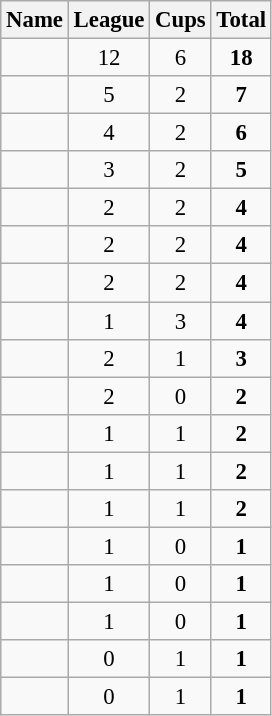<table class="wikitable sortable" style="text-align:center; font-size:95%">
<tr>
<th>Name</th>
<th>League</th>
<th>Cups</th>
<th>Total</th>
</tr>
<tr>
<td></td>
<td>12</td>
<td>6</td>
<td> <strong>18</strong></td>
</tr>
<tr>
<td></td>
<td>5</td>
<td>2</td>
<td> <strong>7</strong></td>
</tr>
<tr>
<td></td>
<td>4</td>
<td>2</td>
<td> <strong>6</strong></td>
</tr>
<tr>
<td><em></em></td>
<td>3</td>
<td>2</td>
<td> <strong>5</strong></td>
</tr>
<tr>
<td></td>
<td>2</td>
<td>2</td>
<td> <strong>4</strong></td>
</tr>
<tr>
<td></td>
<td>2</td>
<td>2</td>
<td> <strong>4</strong></td>
</tr>
<tr>
<td></td>
<td>2</td>
<td>2</td>
<td> <strong>4</strong></td>
</tr>
<tr>
<td></td>
<td>1</td>
<td>3</td>
<td> <strong>4</strong></td>
</tr>
<tr>
<td></td>
<td>2</td>
<td>1</td>
<td> <strong>3</strong></td>
</tr>
<tr>
<td></td>
<td>2</td>
<td>0</td>
<td> <strong>2</strong></td>
</tr>
<tr>
<td></td>
<td>1</td>
<td>1</td>
<td> <strong>2</strong></td>
</tr>
<tr>
<td></td>
<td>1</td>
<td>1</td>
<td> <strong>2</strong></td>
</tr>
<tr>
<td></td>
<td>1</td>
<td>1</td>
<td> <strong>2</strong></td>
</tr>
<tr>
<td></td>
<td>1</td>
<td>0</td>
<td> <strong>1</strong></td>
</tr>
<tr>
<td></td>
<td>1</td>
<td>0</td>
<td> <strong>1</strong></td>
</tr>
<tr>
<td></td>
<td>1</td>
<td>0</td>
<td> <strong>1</strong></td>
</tr>
<tr>
<td></td>
<td>0</td>
<td>1</td>
<td> <strong>1</strong></td>
</tr>
<tr>
<td></td>
<td>0</td>
<td>1</td>
<td> <strong>1</strong></td>
</tr>
</table>
